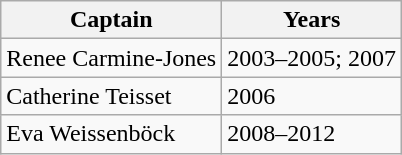<table class="wikitable">
<tr>
<th>Captain</th>
<th>Years</th>
</tr>
<tr>
<td>Renee Carmine-Jones</td>
<td>2003–2005; 2007</td>
</tr>
<tr>
<td>Catherine Teisset</td>
<td>2006</td>
</tr>
<tr>
<td>Eva Weissenböck</td>
<td>2008–2012</td>
</tr>
</table>
